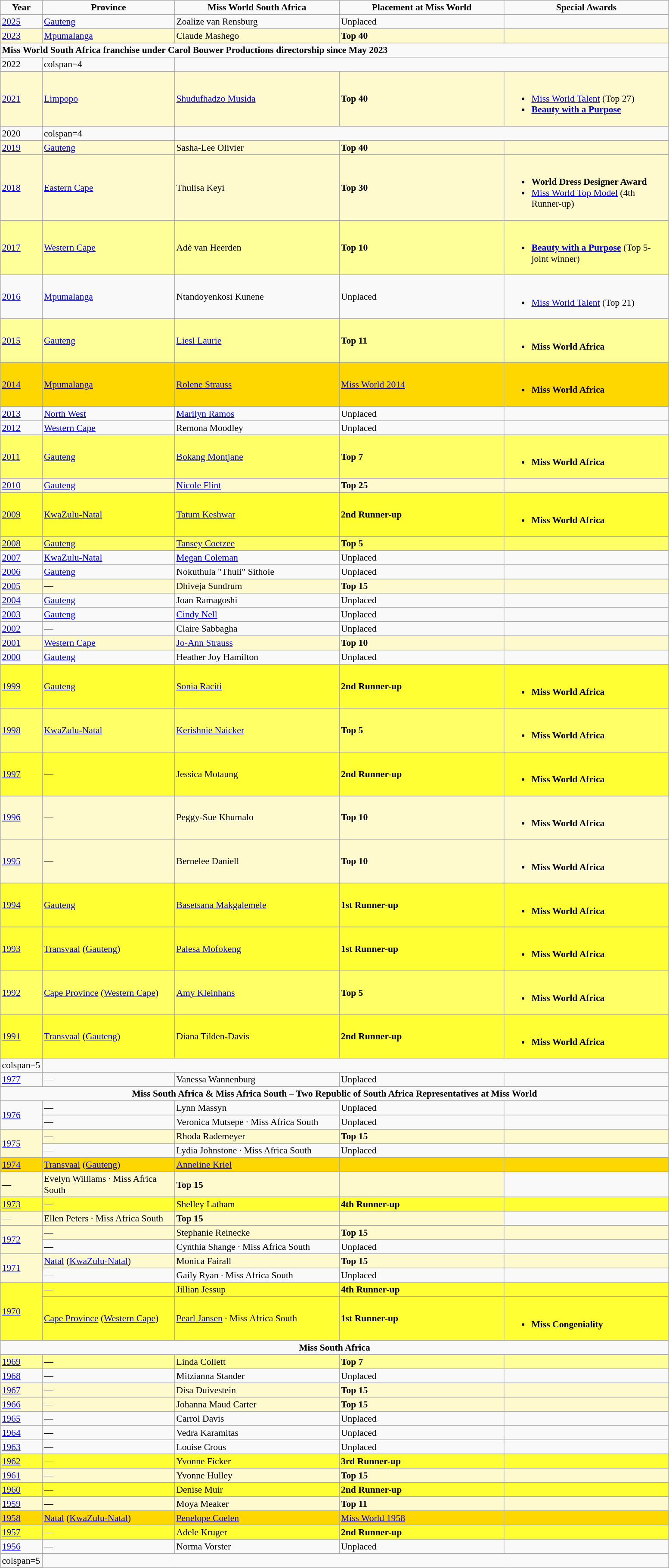<table class="sortable" border="5" cellpadding="2" cellspacing="0" align=" 0 1em 0 0" style="background: #f9f9f9; border: 1px #aaa solid; border-collapse: collapse; font-size: 90%">
<tr>
<th width="60">Year</th>
<th width="200">Province</th>
<th width="250">Miss World South Africa</th>
<th width="250">Placement at Miss World</th>
<th width="250">Special Awards</th>
</tr>
<tr>
</tr>
<tr>
<td><a href='#'>2025</a></td>
<td><a href='#'>Gauteng</a></td>
<td>Zoalize van Rensburg</td>
<td>Unplaced</td>
<td></td>
</tr>
<tr style="background-color:#FFFACD;">
<td><a href='#'>2023</a></td>
<td><a href='#'>Mpumalanga</a></td>
<td>Claude Mashego</td>
<td><strong>Top 40</strong></td>
<td></td>
</tr>
<tr>
<td colspan="5"><strong>Miss World South Africa franchise under Carol Bouwer Productions directorship since May 2023</strong></td>
</tr>
<tr>
<td>2022</td>
<td>colspan=4 </td>
</tr>
<tr>
</tr>
<tr style="background-color:#FFFACD;">
<td><a href='#'>2021</a></td>
<td><a href='#'>Limpopo</a></td>
<td><a href='#'>Shudufhadzo Musida</a></td>
<td><strong>Top 40</strong></td>
<td><br><ul><li><a href='#'>Miss World Talent</a> (Top 27)</li><li><strong><a href='#'>Beauty with a Purpose</a></strong></li></ul></td>
</tr>
<tr>
<td>2020</td>
<td>colspan=4 </td>
</tr>
<tr>
</tr>
<tr style="background-color:#FFFACD;">
<td><a href='#'>2019</a></td>
<td><a href='#'>Gauteng</a></td>
<td>Sasha-Lee Olivier</td>
<td><strong>Top 40</strong></td>
<td></td>
</tr>
<tr>
</tr>
<tr style="background-color:#FFFACD;">
<td><a href='#'>2018</a></td>
<td><a href='#'>Eastern Cape</a></td>
<td>Thulisa Keyi</td>
<td><strong>Top 30</strong></td>
<td><br><ul><li><strong>World Dress Designer Award</strong></li><li><a href='#'>Miss World Top Model</a> (4th Runner-up)</li></ul></td>
</tr>
<tr>
</tr>
<tr style="background-color:#FFFF99;">
<td><a href='#'>2017</a></td>
<td><a href='#'>Western Cape</a></td>
<td>Adè van Heerden</td>
<td><strong>Top 10</strong></td>
<td><br><ul><li><strong><a href='#'>Beauty with a Purpose</a></strong> (Top 5-joint winner)</li></ul></td>
</tr>
<tr>
<td><a href='#'>2016</a></td>
<td><a href='#'>Mpumalanga</a></td>
<td>Ntandoyenkosi Kunene</td>
<td>Unplaced</td>
<td><br><ul><li><a href='#'>Miss World Talent</a> (Top 21)</li></ul></td>
</tr>
<tr>
</tr>
<tr style="background-color:#FFFF99;">
<td><a href='#'>2015</a></td>
<td><a href='#'>Gauteng</a></td>
<td><a href='#'>Liesl Laurie</a></td>
<td><strong>Top 11</strong></td>
<td><br><ul><li><strong>Miss World Africa</strong></li></ul></td>
</tr>
<tr>
</tr>
<tr style="background-color:gold; ">
<td><a href='#'>2014</a></td>
<td><a href='#'>Mpumalanga</a></td>
<td><a href='#'>Rolene Strauss</a></td>
<td><a href='#'>Miss World 2014</a></td>
<td><br><ul><li><strong>Miss World Africa</strong></li></ul></td>
</tr>
<tr>
<td><a href='#'>2013</a></td>
<td><a href='#'>North West</a></td>
<td><a href='#'>Marilyn Ramos</a></td>
<td>Unplaced</td>
<td></td>
</tr>
<tr>
<td><a href='#'>2012</a></td>
<td><a href='#'>Western Cape</a></td>
<td>Remona Moodley</td>
<td>Unplaced</td>
<td></td>
</tr>
<tr>
</tr>
<tr style="background-color:#FFFF66;">
<td><a href='#'>2011</a></td>
<td><a href='#'>Gauteng</a></td>
<td><a href='#'>Bokang Montjane</a></td>
<td><strong>Top 7</strong></td>
<td><br><ul><li><strong>Miss World Africa</strong></li></ul></td>
</tr>
<tr>
</tr>
<tr style="background-color:#FFFACD;">
<td><a href='#'>2010</a></td>
<td><a href='#'>Gauteng</a></td>
<td><a href='#'>Nicole Flint</a></td>
<td><strong>Top 25</strong></td>
<td></td>
</tr>
<tr>
</tr>
<tr style="background-color:#FFFF33;">
<td><a href='#'>2009</a></td>
<td><a href='#'>KwaZulu-Natal</a></td>
<td><a href='#'>Tatum Keshwar</a></td>
<td><strong>2nd Runner-up</strong></td>
<td><br><ul><li><strong>Miss World Africa</strong></li></ul></td>
</tr>
<tr>
</tr>
<tr style="background-color:#FFFF66;">
<td><a href='#'>2008</a></td>
<td><a href='#'>Gauteng</a></td>
<td><a href='#'>Tansey Coetzee</a></td>
<td><strong>Top 5</strong></td>
<td></td>
</tr>
<tr>
<td><a href='#'>2007</a></td>
<td><a href='#'>KwaZulu-Natal</a></td>
<td><a href='#'>Megan Coleman</a></td>
<td>Unplaced</td>
<td></td>
</tr>
<tr>
<td><a href='#'>2006</a></td>
<td><a href='#'>Gauteng</a></td>
<td>Nokuthula "Thuli" Sithole</td>
<td>Unplaced</td>
<td></td>
</tr>
<tr>
</tr>
<tr style="background-color:#FFFACD;">
<td><a href='#'>2005</a></td>
<td>—</td>
<td>Dhiveja Sundrum</td>
<td><strong>Top 15</strong></td>
<td></td>
</tr>
<tr>
<td><a href='#'>2004</a></td>
<td><a href='#'>Gauteng</a></td>
<td>Joan Ramagoshi</td>
<td>Unplaced</td>
<td></td>
</tr>
<tr>
<td><a href='#'>2003</a></td>
<td><a href='#'>Gauteng</a></td>
<td><a href='#'>Cindy Nell</a></td>
<td>Unplaced</td>
<td></td>
</tr>
<tr>
<td><a href='#'>2002</a></td>
<td>—</td>
<td>Claire Sabbagha</td>
<td>Unplaced</td>
<td></td>
</tr>
<tr>
</tr>
<tr style="background-color:#FFFACD;">
<td><a href='#'>2001</a></td>
<td><a href='#'>Western Cape</a></td>
<td><a href='#'>Jo-Ann Strauss</a></td>
<td><strong>Top 10</strong></td>
<td></td>
</tr>
<tr>
<td><a href='#'>2000</a></td>
<td><a href='#'>Gauteng</a></td>
<td>Heather Joy Hamilton</td>
<td>Unplaced</td>
<td></td>
</tr>
<tr>
</tr>
<tr style="background-color:#FFFF33;">
<td><a href='#'>1999</a></td>
<td><a href='#'>Gauteng</a></td>
<td><a href='#'>Sonia Raciti</a></td>
<td><strong>2nd Runner-up</strong></td>
<td><br><ul><li><strong>Miss World Africa</strong></li></ul></td>
</tr>
<tr>
</tr>
<tr style="background-color:#FFFF66;">
<td><a href='#'>1998</a></td>
<td><a href='#'>KwaZulu-Natal</a></td>
<td><a href='#'>Kerishnie Naicker</a></td>
<td><strong>Top 5</strong></td>
<td><br><ul><li><strong>Miss World Africa</strong></li></ul></td>
</tr>
<tr>
</tr>
<tr style="background-color:#FFFF33;">
<td><a href='#'>1997</a></td>
<td>—</td>
<td>Jessica Motaung</td>
<td><strong>2nd Runner-up</strong></td>
<td><br><ul><li><strong>Miss World Africa</strong></li></ul></td>
</tr>
<tr>
</tr>
<tr style="background-color:#FFFACD;">
<td><a href='#'>1996</a></td>
<td>—</td>
<td>Peggy-Sue Khumalo</td>
<td><strong>Top 10</strong></td>
<td><br><ul><li><strong>Miss World Africa</strong></li></ul></td>
</tr>
<tr>
</tr>
<tr style="background-color:#FFFACD;">
<td><a href='#'>1995</a></td>
<td>—</td>
<td>Bernelee Daniell</td>
<td><strong>Top 10</strong></td>
<td><br><ul><li><strong>Miss World Africa</strong></li></ul></td>
</tr>
<tr>
</tr>
<tr style="background-color:#FFFF33;">
<td><a href='#'>1994</a></td>
<td><a href='#'>Gauteng</a></td>
<td><a href='#'>Basetsana Makgalemele</a></td>
<td><strong>1st Runner-up</strong></td>
<td><br><ul><li><strong>Miss World Africa</strong></li></ul></td>
</tr>
<tr>
</tr>
<tr style="background-color:#FFFF33;">
<td><a href='#'>1993</a></td>
<td><a href='#'>Transvaal</a> (<a href='#'>Gauteng</a>)</td>
<td><a href='#'>Palesa Mofokeng</a></td>
<td><strong>1st Runner-up</strong></td>
<td><br><ul><li><strong>Miss World Africa</strong></li></ul></td>
</tr>
<tr>
</tr>
<tr style="background-color:#FFFF66; ">
<td><a href='#'>1992</a></td>
<td><a href='#'>Cape Province</a> (<a href='#'>Western Cape</a>)</td>
<td><a href='#'>Amy Kleinhans</a></td>
<td><strong>Top 5</strong></td>
<td><br><ul><li><strong>Miss World Africa</strong></li></ul></td>
</tr>
<tr>
</tr>
<tr style="background-color:#FFFF33;">
<td><a href='#'>1991</a></td>
<td><a href='#'>Transvaal</a> (<a href='#'>Gauteng</a>)</td>
<td>Diana Tilden-Davis</td>
<td><strong>2nd Runner-up</strong></td>
<td><br><ul><li><strong>Miss World Africa</strong></li></ul></td>
</tr>
<tr>
<td>colspan=5 </td>
</tr>
<tr>
<td><a href='#'>1977</a></td>
<td>—</td>
<td>Vanessa Wannenburg</td>
<td>Unplaced</td>
<td></td>
</tr>
<tr>
</tr>
<tr align="center">
<th colspan="5">Miss South Africa & Miss Africa South – Two Republic of South Africa Representatives at Miss World</th>
</tr>
<tr>
<td rowspan=2><a href='#'>1976</a></td>
<td>—</td>
<td>Lynn Massyn</td>
<td>Unplaced</td>
<td></td>
</tr>
<tr>
<td>—</td>
<td>Veronica Mutsepe · Miss Africa South</td>
<td>Unplaced</td>
<td></td>
</tr>
<tr>
</tr>
<tr style="background-color:#FFFACD;">
<td rowspan=2><a href='#'>1975</a></td>
<td>—</td>
<td>Rhoda Rademeyer</td>
<td><strong>Top 15</strong></td>
<td></td>
</tr>
<tr>
<td>—</td>
<td>Lydia Johnstone · Miss Africa South</td>
<td>Unplaced</td>
<td></td>
</tr>
<tr>
</tr>
<tr style="background-color:gold; ">
<td rowspan=2><a href='#'>1974</a></td>
<td><a href='#'>Transvaal</a> (<a href='#'>Gauteng</a>) </td>
<td><a href='#'>Anneline Kriel</a></td>
<td style="background:;"></td>
<td style="background:;"></td>
</tr>
<tr>
</tr>
<tr style="background-color:#FFFACD;">
<td>—</td>
<td>Evelyn Williams · Miss Africa South</td>
<td><strong>Top 15</strong></td>
<td></td>
</tr>
<tr>
</tr>
<tr style="background-color:#FFFF33;">
<td rowspan=2><a href='#'>1973</a></td>
<td>—</td>
<td>Shelley Latham</td>
<td><strong>4th Runner-up</strong></td>
<td></td>
</tr>
<tr>
</tr>
<tr style="background-color:#FFFACD;">
<td>—</td>
<td>Ellen Peters · Miss Africa South</td>
<td><strong>Top 15</strong></td>
<td></td>
</tr>
<tr>
</tr>
<tr style="background-color:#FFFACD;">
<td rowspan=2><a href='#'>1972</a></td>
<td>—</td>
<td>Stephanie Reinecke</td>
<td><strong>Top 15</strong></td>
<td></td>
</tr>
<tr>
<td>—</td>
<td>Cynthia Shange · Miss Africa South</td>
<td>Unplaced</td>
<td></td>
</tr>
<tr>
</tr>
<tr style="background-color:#FFFACD;">
<td rowspan=2><a href='#'>1971</a></td>
<td><a href='#'>Natal</a> (<a href='#'>KwaZulu-Natal</a>)</td>
<td>Monica Fairall</td>
<td><strong>Top 15</strong></td>
<td></td>
</tr>
<tr>
<td>—</td>
<td>Gaily Ryan · Miss Africa South</td>
<td>Unplaced</td>
<td></td>
</tr>
<tr>
</tr>
<tr style="background-color:#FFFF33;">
<td rowspan=2><a href='#'>1970</a></td>
<td>—</td>
<td>Jillian Jessup</td>
<td><strong>4th Runner-up</strong></td>
<td></td>
</tr>
<tr style="background-color:#FFFF33;">
<td><a href='#'>Cape Province</a> (<a href='#'>Western Cape</a>) </td>
<td><a href='#'>Pearl Jansen</a> · Miss Africa South</td>
<td><strong>1st Runner-up</strong></td>
<td><br><ul><li><strong>Miss Congeniality</strong></li></ul></td>
</tr>
<tr>
</tr>
<tr align="center">
<th colspan="5">Miss South Africa</th>
</tr>
<tr>
</tr>
<tr style="background-color:#FFFF99;">
<td><a href='#'>1969</a></td>
<td>—</td>
<td>Linda Collett</td>
<td><strong>Top 7</strong></td>
<td></td>
</tr>
<tr>
<td><a href='#'>1968</a></td>
<td>—</td>
<td>Mitzianna Stander</td>
<td>Unplaced</td>
<td></td>
</tr>
<tr>
</tr>
<tr style="background-color:#FFFACD;">
<td><a href='#'>1967</a></td>
<td>—</td>
<td>Disa Duivestein</td>
<td><strong>Top 15</strong></td>
<td></td>
</tr>
<tr>
</tr>
<tr style="background-color:#FFFACD;">
<td><a href='#'>1966</a></td>
<td>—</td>
<td>Johanna Maud Carter</td>
<td><strong>Top 15</strong></td>
<td></td>
</tr>
<tr>
<td><a href='#'>1965</a></td>
<td>—</td>
<td>Carrol Davis</td>
<td>Unplaced</td>
<td></td>
</tr>
<tr>
<td><a href='#'>1964</a></td>
<td>—</td>
<td>Vedra Karamitas</td>
<td>Unplaced</td>
<td></td>
</tr>
<tr>
<td><a href='#'>1963</a></td>
<td>—</td>
<td>Louise Crous</td>
<td>Unplaced</td>
<td></td>
</tr>
<tr>
</tr>
<tr style="background-color:#FFFF33;">
<td><a href='#'>1962</a></td>
<td>—</td>
<td>Yvonne Ficker</td>
<td><strong>3rd Runner-up</strong></td>
<td></td>
</tr>
<tr>
</tr>
<tr style="background-color:#FFFACD;">
<td><a href='#'>1961</a></td>
<td>—</td>
<td>Yvonne Hulley</td>
<td><strong>Top 15</strong></td>
<td></td>
</tr>
<tr>
</tr>
<tr style="background-color:#FFFF33;">
<td><a href='#'>1960</a></td>
<td>—</td>
<td>Denise Muir</td>
<td><strong>2nd Runner-up</strong></td>
<td></td>
</tr>
<tr>
</tr>
<tr style="background-color:#FFFACD;">
<td><a href='#'>1959</a></td>
<td>—</td>
<td>Moya Meaker</td>
<td><strong>Top 11</strong></td>
<td></td>
</tr>
<tr>
</tr>
<tr style="background-color:gold;">
<td><a href='#'>1958</a></td>
<td><a href='#'>Natal</a> (<a href='#'>KwaZulu-Natal</a>) </td>
<td><a href='#'>Penelope Coelen</a></td>
<td><a href='#'>Miss World 1958</a></td>
<td></td>
</tr>
<tr>
</tr>
<tr style="background-color:#FFFF33;">
<td><a href='#'>1957</a></td>
<td>—</td>
<td>Adele Kruger</td>
<td><strong>2nd Runner-up</strong></td>
<td></td>
</tr>
<tr>
<td><a href='#'>1956</a></td>
<td>—</td>
<td>Norma Vorster</td>
<td>Unplaced</td>
<td></td>
</tr>
<tr>
<td>colspan=5 </td>
</tr>
<tr>
</tr>
</table>
